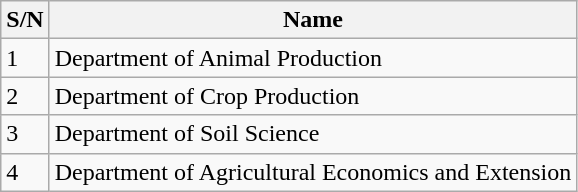<table class="wikitable">
<tr>
<th>S/N</th>
<th>Name</th>
</tr>
<tr>
<td>1</td>
<td>Department of Animal Production</td>
</tr>
<tr>
<td>2</td>
<td>Department of Crop Production</td>
</tr>
<tr>
<td>3</td>
<td>Department of Soil Science</td>
</tr>
<tr>
<td>4</td>
<td>Department of Agricultural Economics and Extension</td>
</tr>
</table>
